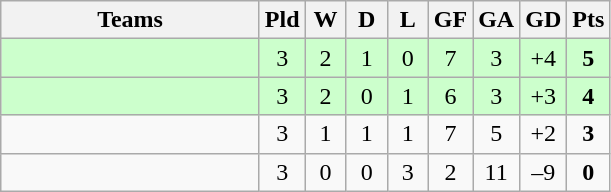<table class="wikitable" style="text-align: center;">
<tr>
<th width=165>Teams</th>
<th width=20>Pld</th>
<th width=20>W</th>
<th width=20>D</th>
<th width=20>L</th>
<th width=20>GF</th>
<th width=20>GA</th>
<th width=20>GD</th>
<th width=20>Pts</th>
</tr>
<tr align=center style="background:#ccffcc;">
<td style="text-align:left;"></td>
<td>3</td>
<td>2</td>
<td>1</td>
<td>0</td>
<td>7</td>
<td>3</td>
<td>+4</td>
<td><strong>5</strong></td>
</tr>
<tr align=center style="background:#ccffcc;">
<td style="text-align:left;"></td>
<td>3</td>
<td>2</td>
<td>0</td>
<td>1</td>
<td>6</td>
<td>3</td>
<td>+3</td>
<td><strong>4</strong></td>
</tr>
<tr align=center>
<td style="text-align:left;"></td>
<td>3</td>
<td>1</td>
<td>1</td>
<td>1</td>
<td>7</td>
<td>5</td>
<td>+2</td>
<td><strong>3</strong></td>
</tr>
<tr align=center>
<td style="text-align:left;"></td>
<td>3</td>
<td>0</td>
<td>0</td>
<td>3</td>
<td>2</td>
<td>11</td>
<td>–9</td>
<td><strong>0</strong></td>
</tr>
</table>
